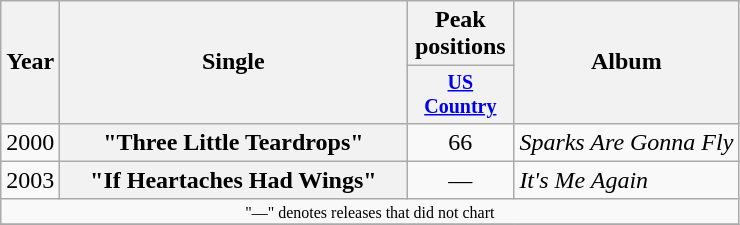<table class="wikitable plainrowheaders" style="text-align:center;">
<tr>
<th rowspan="2">Year</th>
<th rowspan="2" style="width:14em;">Single</th>
<th>Peak positions</th>
<th rowspan="2">Album</th>
</tr>
<tr style="font-size:smaller;">
<th width="65"><a href='#'>US Country</a></th>
</tr>
<tr>
<td>2000</td>
<th scope="row">"Three Little Teardrops"</th>
<td>66</td>
<td align="left"><em>Sparks Are Gonna Fly</em></td>
</tr>
<tr>
<td>2003</td>
<th scope="row">"If Heartaches Had Wings"</th>
<td>—</td>
<td align="left"><em>It's Me Again</em></td>
</tr>
<tr>
<td colspan="4" style="font-size:8pt">"—" denotes releases that did not chart</td>
</tr>
<tr>
</tr>
</table>
